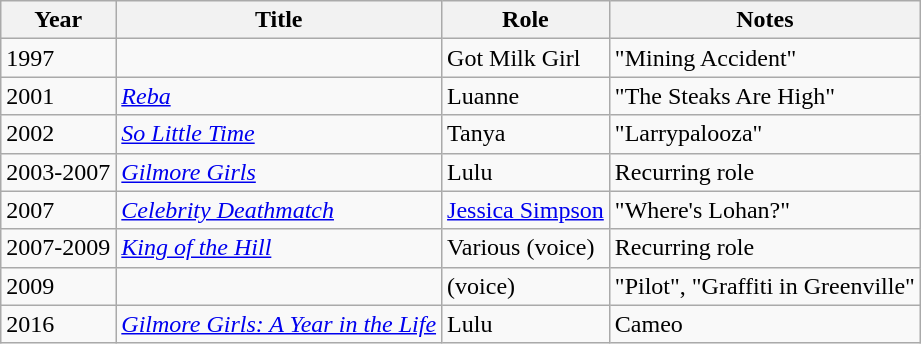<table class="wikitable sortable">
<tr>
<th>Year</th>
<th>Title</th>
<th>Role</th>
<th class="unsortable">Notes</th>
</tr>
<tr>
<td>1997</td>
<td><em></em></td>
<td>Got Milk Girl</td>
<td>"Mining Accident"</td>
</tr>
<tr>
<td>2001</td>
<td><em><a href='#'>Reba</a></em></td>
<td>Luanne</td>
<td>"The Steaks Are High"</td>
</tr>
<tr>
<td>2002</td>
<td><em><a href='#'>So Little Time</a></em></td>
<td>Tanya</td>
<td>"Larrypalooza"</td>
</tr>
<tr>
<td>2003-2007</td>
<td><em><a href='#'>Gilmore Girls</a></em></td>
<td>Lulu</td>
<td>Recurring role</td>
</tr>
<tr>
<td>2007</td>
<td><em><a href='#'>Celebrity Deathmatch</a></em></td>
<td><a href='#'>Jessica Simpson</a></td>
<td>"Where's Lohan?"</td>
</tr>
<tr>
<td>2007-2009</td>
<td><em><a href='#'>King of the Hill</a></em></td>
<td>Various (voice)</td>
<td>Recurring role</td>
</tr>
<tr>
<td>2009</td>
<td><em></em></td>
<td>(voice)</td>
<td>"Pilot", "Graffiti in Greenville"</td>
</tr>
<tr>
<td>2016</td>
<td><em><a href='#'>Gilmore Girls: A Year in the Life</a></em></td>
<td>Lulu</td>
<td>Cameo</td>
</tr>
</table>
